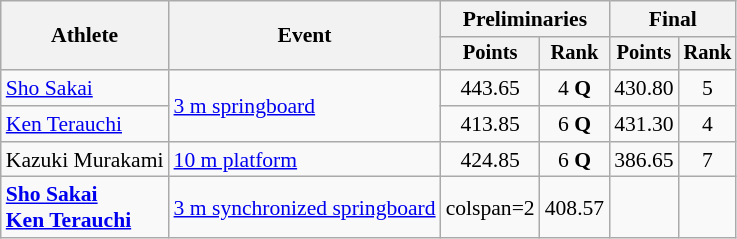<table class=wikitable style=font-size:90%;text-align:center>
<tr>
<th rowspan="2">Athlete</th>
<th rowspan="2">Event</th>
<th colspan="2">Preliminaries</th>
<th colspan="2">Final</th>
</tr>
<tr style="font-size:95%">
<th>Points</th>
<th>Rank</th>
<th>Points</th>
<th>Rank</th>
</tr>
<tr>
<td style="text-align:left"><a href='#'>Sho Sakai</a></td>
<td style="text-align:left" rowspan=2><a href='#'>3 m springboard</a></td>
<td>443.65</td>
<td>4 <strong>Q</strong></td>
<td>430.80</td>
<td>5</td>
</tr>
<tr>
<td style="text-align:left"><a href='#'>Ken Terauchi</a></td>
<td>413.85</td>
<td>6 <strong>Q</strong></td>
<td>431.30</td>
<td>4</td>
</tr>
<tr>
<td style="text-align:left">Kazuki Murakami</td>
<td style="text-align:left"><a href='#'>10 m platform</a></td>
<td>424.85</td>
<td>6 <strong>Q</strong></td>
<td>386.65</td>
<td>7</td>
</tr>
<tr>
<td style="text-align:left"><strong><a href='#'>Sho Sakai</a><br><a href='#'>Ken Terauchi</a></strong></td>
<td style="text-align:left"><a href='#'>3 m synchronized springboard</a></td>
<td>colspan=2 </td>
<td>408.57</td>
<td></td>
</tr>
</table>
